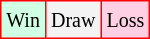<table class="wikitable">
<tr>
<td style="background-color: #d0ffe3; border:1px solid red;"><small>Win</small></td>
<td style="background-color: #f3f3f3; border:1px solid red;"><small>Draw</small></td>
<td style="background-color: #ffd0e3; border:1px solid red;"><small>Loss</small></td>
</tr>
</table>
